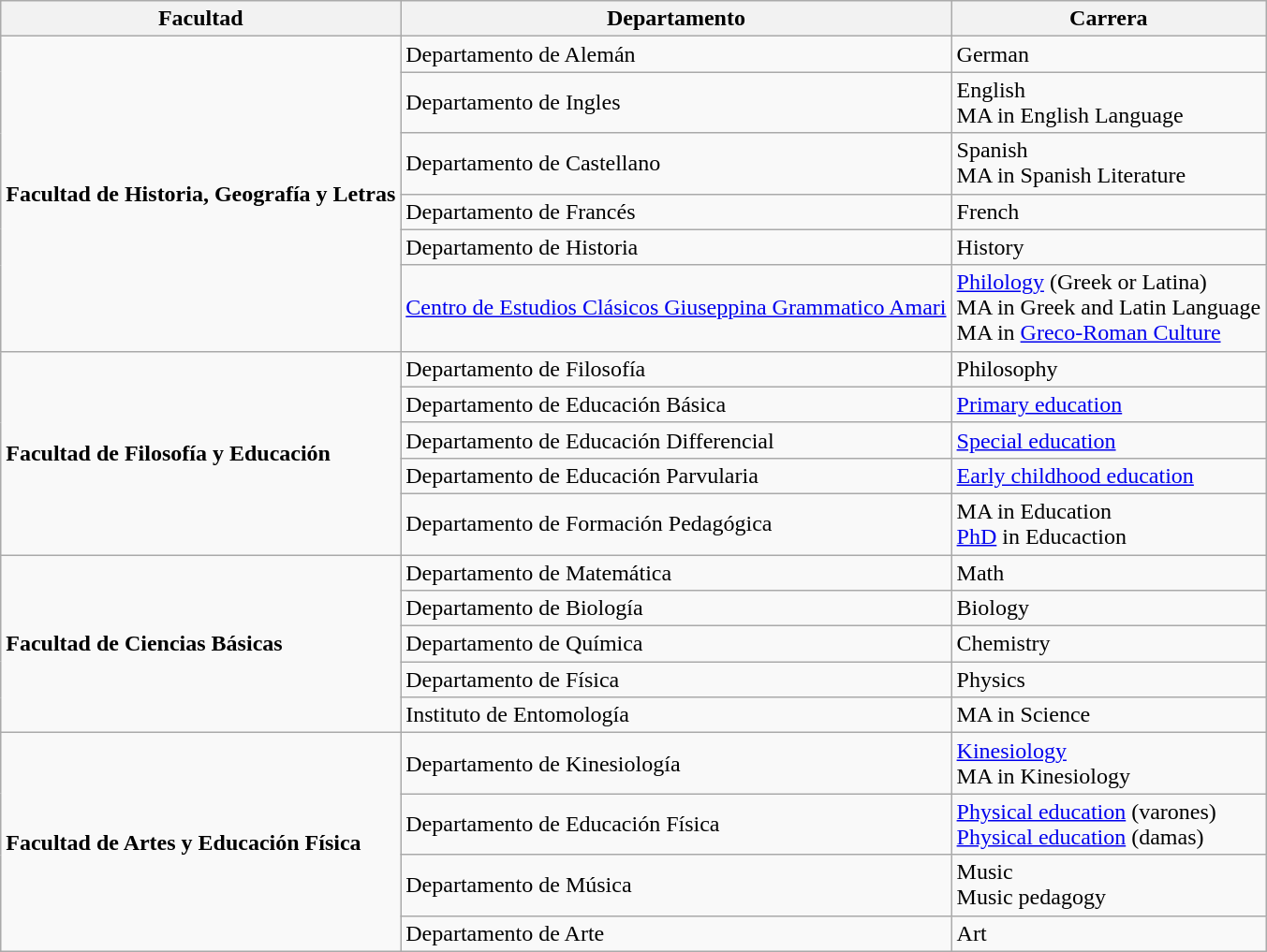<table class="wikitable">
<tr>
<th>Facultad</th>
<th>Departamento</th>
<th>Carrera</th>
</tr>
<tr>
<td rowspan="6"><strong>Facultad de Historia, Geografía y Letras</strong></td>
<td>Departamento de Alemán</td>
<td>German</td>
</tr>
<tr>
<td>Departamento de Ingles</td>
<td>English<br>MA in English Language</td>
</tr>
<tr>
<td>Departamento de Castellano</td>
<td>Spanish<br>MA in Spanish Literature</td>
</tr>
<tr>
<td>Departamento de Francés</td>
<td>French</td>
</tr>
<tr>
<td>Departamento de Historia</td>
<td>History</td>
</tr>
<tr>
<td><a href='#'>Centro de Estudios Clásicos Giuseppina Grammatico Amari</a></td>
<td><a href='#'>Philology</a> (Greek or Latina)<br>MA in Greek and Latin Language<br>MA in <a href='#'>Greco-Roman Culture</a></td>
</tr>
<tr>
<td rowspan="5"><strong>Facultad de Filosofía y Educación</strong></td>
<td>Departamento de Filosofía</td>
<td>Philosophy</td>
</tr>
<tr>
<td>Departamento de Educación Básica</td>
<td><a href='#'>Primary education</a></td>
</tr>
<tr>
<td>Departamento de Educación Differencial</td>
<td><a href='#'>Special education</a></td>
</tr>
<tr>
<td>Departamento de Educación Parvularia</td>
<td><a href='#'>Early childhood education</a></td>
</tr>
<tr>
<td>Departamento de Formación Pedagógica</td>
<td>MA in Education<br><a href='#'>PhD</a> in Educaction</td>
</tr>
<tr>
<td rowspan="5"><strong>Facultad de Ciencias Básicas</strong></td>
<td>Departamento de Matemática</td>
<td>Math</td>
</tr>
<tr>
<td>Departamento de Biología</td>
<td>Biology</td>
</tr>
<tr>
<td>Departamento de Química</td>
<td>Chemistry</td>
</tr>
<tr>
<td>Departamento de Física</td>
<td>Physics</td>
</tr>
<tr>
<td>Instituto de Entomología</td>
<td>MA in Science</td>
</tr>
<tr>
<td rowspan="4"><strong>Facultad de Artes y Educación Física</strong></td>
<td>Departamento de Kinesiología</td>
<td><a href='#'>Kinesiology</a><br>MA in Kinesiology</td>
</tr>
<tr>
<td>Departamento de Educación Física</td>
<td><a href='#'>Physical education</a> (varones)<br><a href='#'>Physical education</a> (damas)</td>
</tr>
<tr>
<td>Departamento de Música</td>
<td>Music<br>Music pedagogy</td>
</tr>
<tr>
<td>Departamento de Arte</td>
<td>Art</td>
</tr>
</table>
